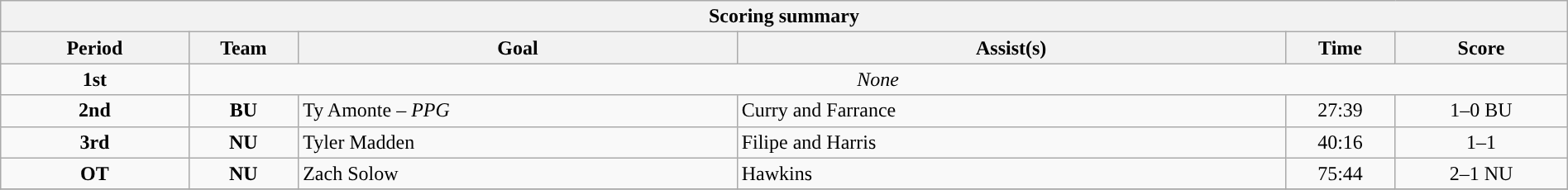<table style="width:100%;" class="wikitable">
<tr>
<th colspan=6>Scoring summary</th>
</tr>
<tr>
<th style="width:12%;">Period</th>
<th style="width:7%;">Team</th>
<th style="width:28%;">Goal</th>
<th style="width:35%;">Assist(s)</th>
<th style="width:7%;">Time</th>
<th style="width:11%;">Score</th>
</tr>
<tr>
<td style="text-align:center;" rowspan="1"><strong>1st</strong></td>
<td style="text-align:center;" colspan="5"><em>None</em></td>
</tr>
<tr>
<td style="text-align:center;" rowspan="1"><strong>2nd</strong></td>
<td align=center><strong>BU</strong></td>
<td>Ty Amonte – <em>PPG</em></td>
<td>Curry and Farrance</td>
<td align=center>27:39</td>
<td align=center>1–0 BU</td>
</tr>
<tr>
<td style="text-align:center;" rowspan="1"><strong>3rd</strong></td>
<td align=center><strong>NU</strong></td>
<td>Tyler Madden</td>
<td>Filipe and Harris</td>
<td align=center>40:16</td>
<td align=center>1–1</td>
</tr>
<tr>
<td style="text-align:center;" rowspan="1"><strong>OT</strong></td>
<td align=center><strong>NU</strong></td>
<td>Zach Solow</td>
<td>Hawkins</td>
<td align=center>75:44</td>
<td align=center>2–1 NU</td>
</tr>
<tr>
</tr>
</table>
